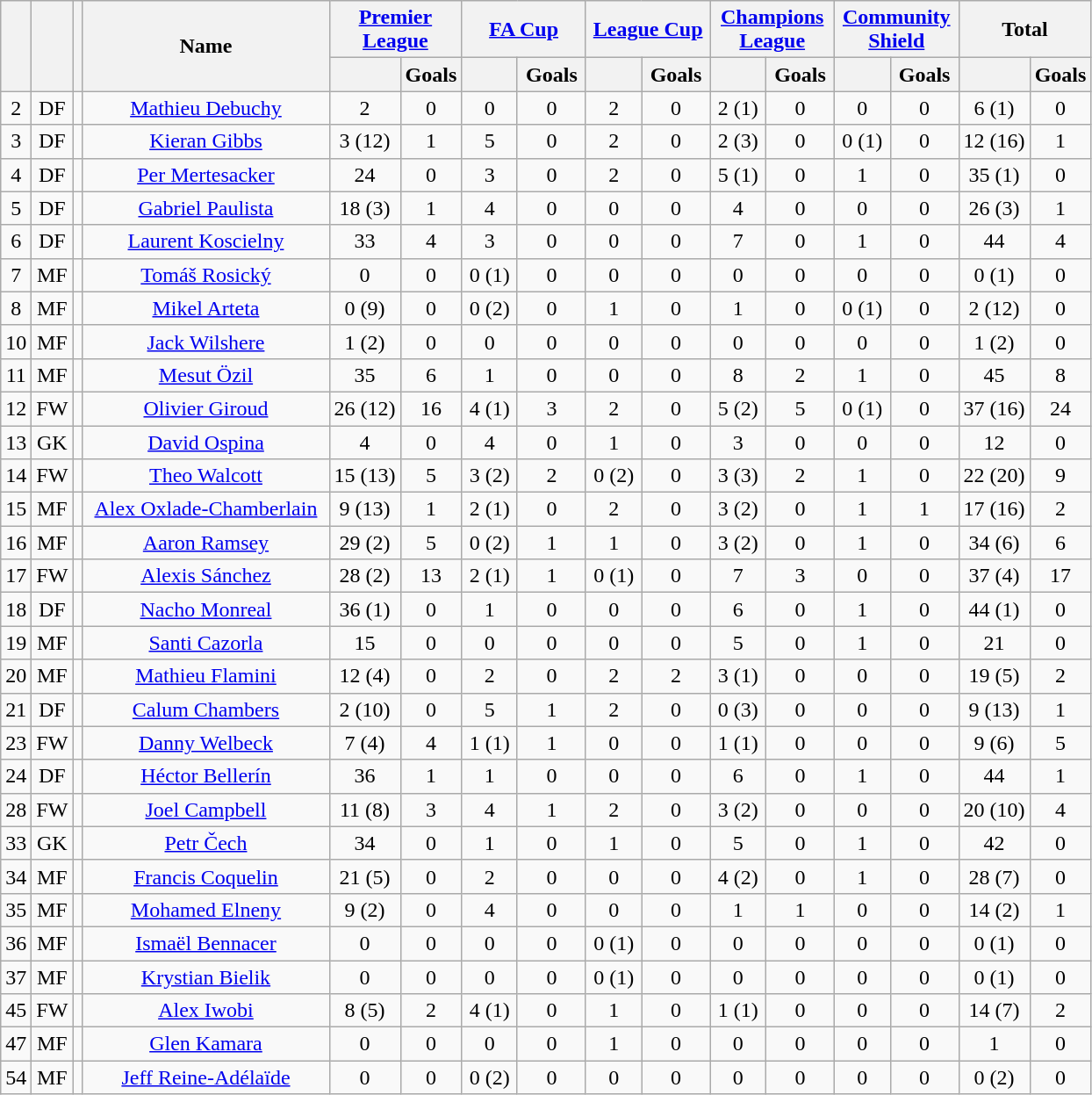<table class="wikitable sortable plainrowheaders" style="text-align:center">
<tr>
<th rowspan="2"></th>
<th rowspan="2"></th>
<th rowspan="2"></th>
<th rowspan="2" style="width:180px;">Name</th>
<th colspan="2" style="width:87px;"><a href='#'>Premier League</a></th>
<th colspan="2" style="width:87px;"><a href='#'>FA Cup</a></th>
<th colspan="2" style="width:87px;"><a href='#'>League Cup</a></th>
<th colspan="2" style="width:87px;"><a href='#'>Champions League</a></th>
<th colspan="2" style="width:87px;"><a href='#'>Community Shield</a></th>
<th colspan="2" style="width:87px;">Total</th>
</tr>
<tr>
<th></th>
<th>Goals</th>
<th></th>
<th>Goals</th>
<th></th>
<th>Goals</th>
<th></th>
<th>Goals</th>
<th></th>
<th>Goals</th>
<th></th>
<th>Goals</th>
</tr>
<tr>
<td>2</td>
<td>DF</td>
<td></td>
<td scope="row"><a href='#'>Mathieu Debuchy</a></td>
<td>2</td>
<td>0</td>
<td>0</td>
<td>0</td>
<td>2</td>
<td>0</td>
<td>2 (1)</td>
<td>0</td>
<td>0</td>
<td>0</td>
<td>6 (1)</td>
<td>0</td>
</tr>
<tr>
<td>3</td>
<td>DF</td>
<td></td>
<td scope="row"><a href='#'>Kieran Gibbs</a></td>
<td>3 (12)</td>
<td>1</td>
<td>5</td>
<td>0</td>
<td>2</td>
<td>0</td>
<td>2 (3)</td>
<td>0</td>
<td>0 (1)</td>
<td>0</td>
<td>12 (16)</td>
<td>1</td>
</tr>
<tr>
<td>4</td>
<td>DF</td>
<td></td>
<td scope="row"><a href='#'>Per Mertesacker</a></td>
<td>24</td>
<td>0</td>
<td>3</td>
<td>0</td>
<td>2</td>
<td>0</td>
<td>5 (1)</td>
<td>0</td>
<td>1</td>
<td>0</td>
<td>35 (1)</td>
<td>0</td>
</tr>
<tr>
<td>5</td>
<td>DF</td>
<td></td>
<td scope="row"><a href='#'>Gabriel Paulista</a></td>
<td>18 (3)</td>
<td>1</td>
<td>4</td>
<td>0</td>
<td>0</td>
<td>0</td>
<td>4</td>
<td>0</td>
<td>0</td>
<td>0</td>
<td>26 (3)</td>
<td>1</td>
</tr>
<tr>
<td>6</td>
<td>DF</td>
<td></td>
<td scope="row"><a href='#'>Laurent Koscielny</a></td>
<td>33</td>
<td>4</td>
<td>3</td>
<td>0</td>
<td>0</td>
<td>0</td>
<td>7</td>
<td>0</td>
<td>1</td>
<td>0</td>
<td>44</td>
<td>4</td>
</tr>
<tr>
<td>7</td>
<td>MF</td>
<td></td>
<td scope="row"><a href='#'>Tomáš Rosický</a></td>
<td>0</td>
<td>0</td>
<td>0 (1)</td>
<td>0</td>
<td>0</td>
<td>0</td>
<td>0</td>
<td>0</td>
<td>0</td>
<td>0</td>
<td>0 (1)</td>
<td>0</td>
</tr>
<tr>
<td>8</td>
<td>MF</td>
<td></td>
<td scope="row"><a href='#'>Mikel Arteta</a></td>
<td>0 (9)</td>
<td>0</td>
<td>0 (2)</td>
<td>0</td>
<td>1</td>
<td>0</td>
<td>1</td>
<td>0</td>
<td>0 (1)</td>
<td>0</td>
<td>2 (12)</td>
<td>0</td>
</tr>
<tr>
<td>10</td>
<td>MF</td>
<td></td>
<td scope="row"><a href='#'>Jack Wilshere</a></td>
<td>1 (2)</td>
<td>0</td>
<td>0</td>
<td>0</td>
<td>0</td>
<td>0</td>
<td>0</td>
<td>0</td>
<td>0</td>
<td>0</td>
<td>1 (2)</td>
<td>0</td>
</tr>
<tr>
<td>11</td>
<td>MF</td>
<td></td>
<td scope="row"><a href='#'>Mesut Özil</a></td>
<td>35</td>
<td>6</td>
<td>1</td>
<td>0</td>
<td>0</td>
<td>0</td>
<td>8</td>
<td>2</td>
<td>1</td>
<td>0</td>
<td>45</td>
<td>8</td>
</tr>
<tr>
<td>12</td>
<td>FW</td>
<td></td>
<td scope="row"><a href='#'>Olivier Giroud</a></td>
<td>26 (12)</td>
<td>16</td>
<td>4 (1)</td>
<td>3</td>
<td>2</td>
<td>0</td>
<td>5 (2)</td>
<td>5</td>
<td>0 (1)</td>
<td>0</td>
<td>37 (16)</td>
<td>24</td>
</tr>
<tr>
<td>13</td>
<td>GK</td>
<td></td>
<td scope="row"><a href='#'>David Ospina</a></td>
<td>4</td>
<td>0</td>
<td>4</td>
<td>0</td>
<td>1</td>
<td>0</td>
<td>3</td>
<td>0</td>
<td>0</td>
<td>0</td>
<td>12</td>
<td>0</td>
</tr>
<tr>
<td>14</td>
<td>FW</td>
<td></td>
<td scope="row"><a href='#'>Theo Walcott</a></td>
<td>15 (13)</td>
<td>5</td>
<td>3 (2)</td>
<td>2</td>
<td>0 (2)</td>
<td>0</td>
<td>3 (3)</td>
<td>2</td>
<td>1</td>
<td>0</td>
<td>22 (20)</td>
<td>9</td>
</tr>
<tr>
<td>15</td>
<td>MF</td>
<td></td>
<td scope="row"><a href='#'>Alex Oxlade-Chamberlain</a></td>
<td>9 (13)</td>
<td>1</td>
<td>2 (1)</td>
<td>0</td>
<td>2</td>
<td>0</td>
<td>3 (2)</td>
<td>0</td>
<td>1</td>
<td>1</td>
<td>17 (16)</td>
<td>2</td>
</tr>
<tr>
<td>16</td>
<td>MF</td>
<td></td>
<td scope="row"><a href='#'>Aaron Ramsey</a></td>
<td>29 (2)</td>
<td>5</td>
<td>0 (2)</td>
<td>1</td>
<td>1</td>
<td>0</td>
<td>3 (2)</td>
<td>0</td>
<td>1</td>
<td>0</td>
<td>34 (6)</td>
<td>6</td>
</tr>
<tr>
<td>17</td>
<td>FW</td>
<td></td>
<td scope="row"><a href='#'>Alexis Sánchez</a></td>
<td>28 (2)</td>
<td>13</td>
<td>2 (1)</td>
<td>1</td>
<td>0 (1)</td>
<td>0</td>
<td>7</td>
<td>3</td>
<td>0</td>
<td>0</td>
<td>37 (4)</td>
<td>17</td>
</tr>
<tr>
<td>18</td>
<td>DF</td>
<td></td>
<td scope="row"><a href='#'>Nacho Monreal</a></td>
<td>36 (1)</td>
<td>0</td>
<td>1</td>
<td>0</td>
<td>0</td>
<td>0</td>
<td>6</td>
<td>0</td>
<td>1</td>
<td>0</td>
<td>44 (1)</td>
<td>0</td>
</tr>
<tr>
<td>19</td>
<td>MF</td>
<td></td>
<td scope="row"><a href='#'>Santi Cazorla</a></td>
<td>15</td>
<td>0</td>
<td>0</td>
<td>0</td>
<td>0</td>
<td>0</td>
<td>5</td>
<td>0</td>
<td>1</td>
<td>0</td>
<td>21</td>
<td>0</td>
</tr>
<tr>
<td>20</td>
<td>MF</td>
<td></td>
<td scope="row"><a href='#'>Mathieu Flamini</a></td>
<td>12 (4)</td>
<td>0</td>
<td>2</td>
<td>0</td>
<td>2</td>
<td>2</td>
<td>3 (1)</td>
<td>0</td>
<td>0</td>
<td>0</td>
<td>19 (5)</td>
<td>2</td>
</tr>
<tr>
<td>21</td>
<td>DF</td>
<td></td>
<td scope="row"><a href='#'>Calum Chambers</a></td>
<td>2 (10)</td>
<td>0</td>
<td>5</td>
<td>1</td>
<td>2</td>
<td>0</td>
<td>0 (3)</td>
<td>0</td>
<td>0</td>
<td>0</td>
<td>9 (13)</td>
<td>1</td>
</tr>
<tr>
<td>23</td>
<td>FW</td>
<td></td>
<td scope="row"><a href='#'>Danny Welbeck</a></td>
<td>7 (4)</td>
<td>4</td>
<td>1 (1)</td>
<td>1</td>
<td>0</td>
<td>0</td>
<td>1 (1)</td>
<td>0</td>
<td>0</td>
<td>0</td>
<td>9 (6)</td>
<td>5</td>
</tr>
<tr>
<td>24</td>
<td>DF</td>
<td></td>
<td scope="row"><a href='#'>Héctor Bellerín</a></td>
<td>36</td>
<td>1</td>
<td>1</td>
<td>0</td>
<td>0</td>
<td>0</td>
<td>6</td>
<td>0</td>
<td>1</td>
<td>0</td>
<td>44</td>
<td>1</td>
</tr>
<tr>
<td>28</td>
<td>FW</td>
<td></td>
<td scope="row"><a href='#'>Joel Campbell</a></td>
<td>11 (8)</td>
<td>3</td>
<td>4</td>
<td>1</td>
<td>2</td>
<td>0</td>
<td>3 (2)</td>
<td>0</td>
<td>0</td>
<td>0</td>
<td>20 (10)</td>
<td>4</td>
</tr>
<tr>
<td>33</td>
<td>GK</td>
<td></td>
<td scope="row"><a href='#'>Petr Čech</a></td>
<td>34</td>
<td>0</td>
<td>1</td>
<td>0</td>
<td>1</td>
<td>0</td>
<td>5</td>
<td>0</td>
<td>1</td>
<td>0</td>
<td>42</td>
<td>0</td>
</tr>
<tr>
<td>34</td>
<td>MF</td>
<td></td>
<td scope="row"><a href='#'>Francis Coquelin</a></td>
<td>21 (5)</td>
<td>0</td>
<td>2</td>
<td>0</td>
<td>0</td>
<td>0</td>
<td>4 (2)</td>
<td>0</td>
<td>1</td>
<td>0</td>
<td>28 (7)</td>
<td>0</td>
</tr>
<tr>
<td>35</td>
<td>MF</td>
<td></td>
<td scope="row"><a href='#'>Mohamed Elneny</a></td>
<td>9 (2)</td>
<td>0</td>
<td>4</td>
<td>0</td>
<td>0</td>
<td>0</td>
<td>1</td>
<td>1</td>
<td>0</td>
<td>0</td>
<td>14 (2)</td>
<td>1</td>
</tr>
<tr>
<td>36</td>
<td>MF</td>
<td></td>
<td scope="row"><a href='#'>Ismaël Bennacer</a></td>
<td>0</td>
<td>0</td>
<td>0</td>
<td>0</td>
<td>0 (1)</td>
<td>0</td>
<td>0</td>
<td>0</td>
<td>0</td>
<td>0</td>
<td>0 (1)</td>
<td>0</td>
</tr>
<tr>
<td>37</td>
<td>MF</td>
<td></td>
<td scope="row"><a href='#'>Krystian Bielik</a></td>
<td>0</td>
<td>0</td>
<td>0</td>
<td>0</td>
<td>0 (1)</td>
<td>0</td>
<td>0</td>
<td>0</td>
<td>0</td>
<td>0</td>
<td>0 (1)</td>
<td>0</td>
</tr>
<tr>
<td>45</td>
<td>FW</td>
<td></td>
<td scope="row"><a href='#'>Alex Iwobi</a></td>
<td>8 (5)</td>
<td>2</td>
<td>4 (1)</td>
<td>0</td>
<td>1</td>
<td>0</td>
<td>1 (1)</td>
<td>0</td>
<td>0</td>
<td>0</td>
<td>14 (7)</td>
<td>2</td>
</tr>
<tr>
<td>47</td>
<td>MF</td>
<td></td>
<td scope="row"><a href='#'>Glen Kamara</a></td>
<td>0</td>
<td>0</td>
<td>0</td>
<td>0</td>
<td>1</td>
<td>0</td>
<td>0</td>
<td>0</td>
<td>0</td>
<td>0</td>
<td>1</td>
<td>0</td>
</tr>
<tr>
<td>54</td>
<td>MF</td>
<td></td>
<td scope="row"><a href='#'>Jeff Reine-Adélaïde</a></td>
<td>0</td>
<td>0</td>
<td>0 (2)</td>
<td>0</td>
<td>0</td>
<td>0</td>
<td>0</td>
<td>0</td>
<td>0</td>
<td>0</td>
<td>0 (2)</td>
<td>0</td>
</tr>
</table>
